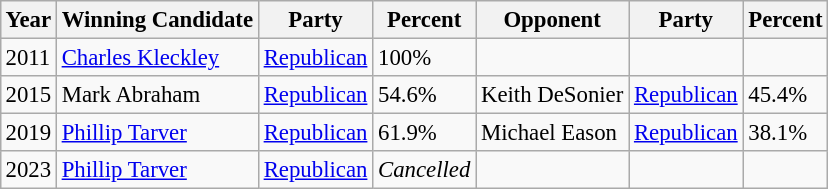<table class="wikitable" style="margin:0.5em auto; font-size:95%;">
<tr>
<th>Year</th>
<th>Winning Candidate</th>
<th>Party</th>
<th>Percent</th>
<th>Opponent</th>
<th>Party</th>
<th>Percent</th>
</tr>
<tr>
<td>2011</td>
<td><a href='#'>Charles Kleckley</a></td>
<td><a href='#'>Republican</a></td>
<td>100%</td>
<td></td>
<td></td>
<td></td>
</tr>
<tr>
<td>2015</td>
<td>Mark Abraham</td>
<td><a href='#'>Republican</a></td>
<td>54.6%</td>
<td>Keith DeSonier</td>
<td><a href='#'>Republican</a></td>
<td>45.4%</td>
</tr>
<tr>
<td>2019</td>
<td><a href='#'>Phillip Tarver</a></td>
<td><a href='#'>Republican</a></td>
<td>61.9%</td>
<td>Michael Eason</td>
<td><a href='#'>Republican</a></td>
<td>38.1%</td>
</tr>
<tr>
<td>2023</td>
<td><a href='#'>Phillip Tarver</a></td>
<td><a href='#'>Republican</a></td>
<td><em>Cancelled</em></td>
<td></td>
<td></td>
<td></td>
</tr>
</table>
